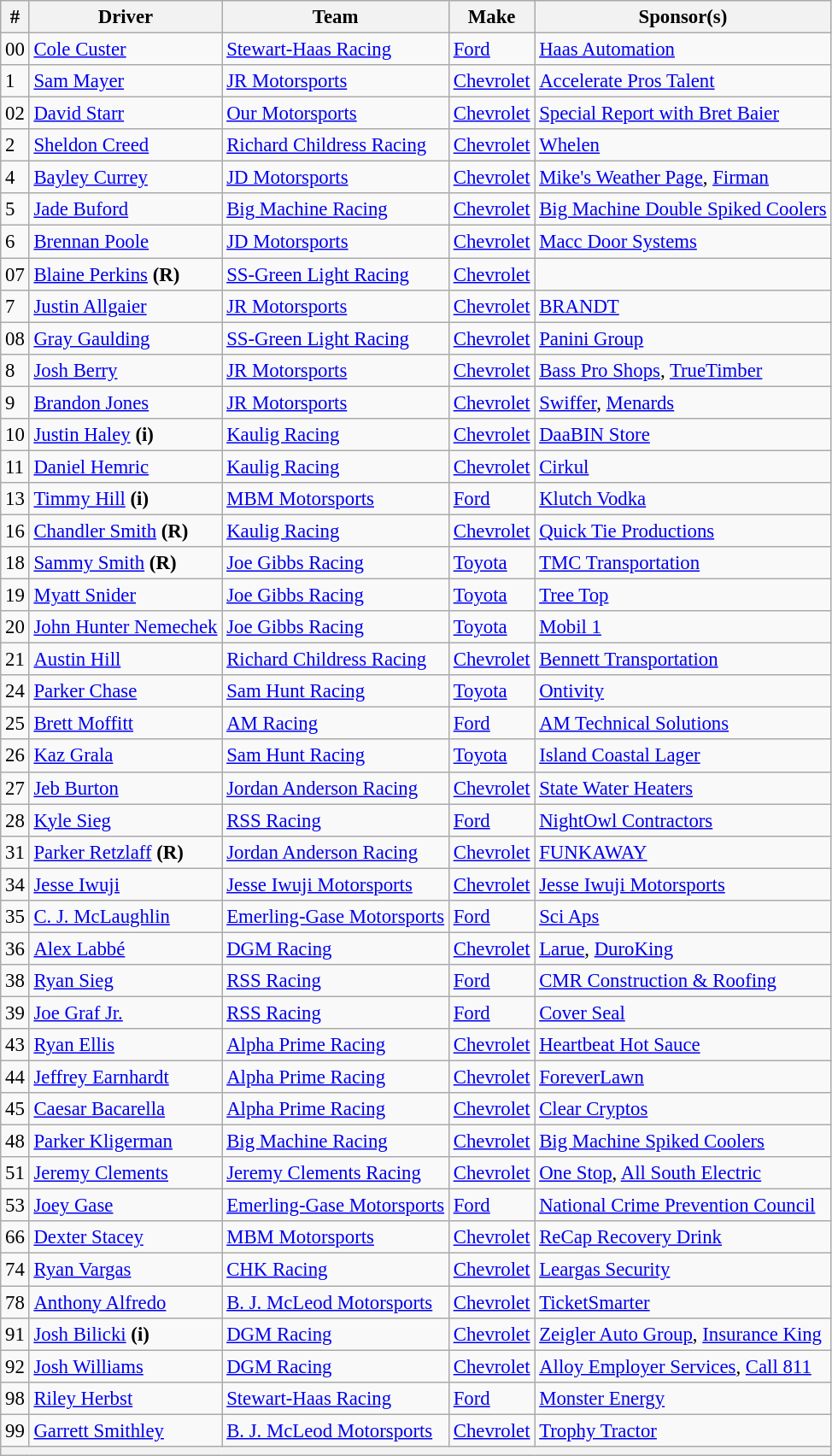<table class="wikitable" style="font-size: 95%;">
<tr>
<th>#</th>
<th>Driver</th>
<th>Team</th>
<th>Make</th>
<th>Sponsor(s)</th>
</tr>
<tr>
<td>00</td>
<td><a href='#'>Cole Custer</a></td>
<td><a href='#'>Stewart-Haas Racing</a></td>
<td><a href='#'>Ford</a></td>
<td><a href='#'>Haas Automation</a></td>
</tr>
<tr>
<td>1</td>
<td><a href='#'>Sam Mayer</a></td>
<td><a href='#'>JR Motorsports</a></td>
<td><a href='#'>Chevrolet</a></td>
<td><a href='#'>Accelerate Pros Talent</a></td>
</tr>
<tr>
<td>02</td>
<td><a href='#'>David Starr</a></td>
<td><a href='#'>Our Motorsports</a></td>
<td><a href='#'>Chevrolet</a></td>
<td><a href='#'>Special Report with Bret Baier</a></td>
</tr>
<tr>
<td>2</td>
<td><a href='#'>Sheldon Creed</a></td>
<td><a href='#'>Richard Childress Racing</a></td>
<td><a href='#'>Chevrolet</a></td>
<td><a href='#'>Whelen</a></td>
</tr>
<tr>
<td>4</td>
<td><a href='#'>Bayley Currey</a></td>
<td><a href='#'>JD Motorsports</a></td>
<td><a href='#'>Chevrolet</a></td>
<td><a href='#'>Mike's Weather Page</a>, <a href='#'>Firman</a></td>
</tr>
<tr>
<td>5</td>
<td><a href='#'>Jade Buford</a></td>
<td><a href='#'>Big Machine Racing</a></td>
<td><a href='#'>Chevrolet</a></td>
<td nowrap><a href='#'>Big Machine Double Spiked Coolers</a></td>
</tr>
<tr>
<td>6</td>
<td><a href='#'>Brennan Poole</a></td>
<td><a href='#'>JD Motorsports</a></td>
<td><a href='#'>Chevrolet</a></td>
<td><a href='#'>Macc Door Systems</a></td>
</tr>
<tr>
<td>07</td>
<td><a href='#'>Blaine Perkins</a> <strong>(R)</strong></td>
<td><a href='#'>SS-Green Light Racing</a></td>
<td><a href='#'>Chevrolet</a></td>
<td></td>
</tr>
<tr>
<td>7</td>
<td><a href='#'>Justin Allgaier</a></td>
<td><a href='#'>JR Motorsports</a></td>
<td><a href='#'>Chevrolet</a></td>
<td><a href='#'>BRANDT</a></td>
</tr>
<tr>
<td>08</td>
<td><a href='#'>Gray Gaulding</a></td>
<td><a href='#'>SS-Green Light Racing</a></td>
<td><a href='#'>Chevrolet</a></td>
<td><a href='#'>Panini Group</a></td>
</tr>
<tr>
<td>8</td>
<td><a href='#'>Josh Berry</a></td>
<td><a href='#'>JR Motorsports</a></td>
<td><a href='#'>Chevrolet</a></td>
<td><a href='#'>Bass Pro Shops</a>, <a href='#'>TrueTimber</a></td>
</tr>
<tr>
<td>9</td>
<td><a href='#'>Brandon Jones</a></td>
<td><a href='#'>JR Motorsports</a></td>
<td><a href='#'>Chevrolet</a></td>
<td><a href='#'>Swiffer</a>, <a href='#'>Menards</a></td>
</tr>
<tr>
<td>10</td>
<td><a href='#'>Justin Haley</a> <strong>(i)</strong></td>
<td><a href='#'>Kaulig Racing</a></td>
<td><a href='#'>Chevrolet</a></td>
<td><a href='#'>DaaBIN Store</a></td>
</tr>
<tr>
<td>11</td>
<td><a href='#'>Daniel Hemric</a></td>
<td><a href='#'>Kaulig Racing</a></td>
<td><a href='#'>Chevrolet</a></td>
<td><a href='#'>Cirkul</a></td>
</tr>
<tr>
<td>13</td>
<td><a href='#'>Timmy Hill</a> <strong>(i)</strong></td>
<td><a href='#'>MBM Motorsports</a></td>
<td><a href='#'>Ford</a></td>
<td><a href='#'>Klutch Vodka</a></td>
</tr>
<tr>
<td>16</td>
<td><a href='#'>Chandler Smith</a> <strong>(R)</strong></td>
<td><a href='#'>Kaulig Racing</a></td>
<td><a href='#'>Chevrolet</a></td>
<td><a href='#'>Quick Tie Productions</a></td>
</tr>
<tr>
<td>18</td>
<td><a href='#'>Sammy Smith</a> <strong>(R)</strong></td>
<td><a href='#'>Joe Gibbs Racing</a></td>
<td><a href='#'>Toyota</a></td>
<td><a href='#'>TMC Transportation</a></td>
</tr>
<tr>
<td>19</td>
<td><a href='#'>Myatt Snider</a></td>
<td><a href='#'>Joe Gibbs Racing</a></td>
<td><a href='#'>Toyota</a></td>
<td><a href='#'>Tree Top</a></td>
</tr>
<tr>
<td>20</td>
<td nowrap><a href='#'>John Hunter Nemechek</a></td>
<td><a href='#'>Joe Gibbs Racing</a></td>
<td><a href='#'>Toyota</a></td>
<td><a href='#'>Mobil 1</a></td>
</tr>
<tr>
<td>21</td>
<td><a href='#'>Austin Hill</a></td>
<td><a href='#'>Richard Childress Racing</a></td>
<td><a href='#'>Chevrolet</a></td>
<td><a href='#'>Bennett Transportation</a></td>
</tr>
<tr>
<td>24</td>
<td><a href='#'>Parker Chase</a></td>
<td><a href='#'>Sam Hunt Racing</a></td>
<td><a href='#'>Toyota</a></td>
<td><a href='#'>Ontivity</a></td>
</tr>
<tr>
<td>25</td>
<td><a href='#'>Brett Moffitt</a></td>
<td><a href='#'>AM Racing</a></td>
<td><a href='#'>Ford</a></td>
<td><a href='#'>AM Technical Solutions</a></td>
</tr>
<tr>
<td>26</td>
<td><a href='#'>Kaz Grala</a></td>
<td><a href='#'>Sam Hunt Racing</a></td>
<td><a href='#'>Toyota</a></td>
<td><a href='#'>Island Coastal Lager</a></td>
</tr>
<tr>
<td>27</td>
<td><a href='#'>Jeb Burton</a></td>
<td nowrap=""><a href='#'>Jordan Anderson Racing</a></td>
<td><a href='#'>Chevrolet</a></td>
<td><a href='#'>State Water Heaters</a></td>
</tr>
<tr>
<td>28</td>
<td><a href='#'>Kyle Sieg</a></td>
<td nowrap=""><a href='#'>RSS Racing</a></td>
<td><a href='#'>Ford</a></td>
<td><a href='#'>NightOwl Contractors</a></td>
</tr>
<tr>
<td>31</td>
<td><a href='#'>Parker Retzlaff</a> <strong>(R)</strong></td>
<td><a href='#'>Jordan Anderson Racing</a></td>
<td><a href='#'>Chevrolet</a></td>
<td><a href='#'>FUNKAWAY</a></td>
</tr>
<tr>
<td>34</td>
<td><a href='#'>Jesse Iwuji</a></td>
<td><a href='#'>Jesse Iwuji Motorsports</a></td>
<td><a href='#'>Chevrolet</a></td>
<td><a href='#'>Jesse Iwuji Motorsports</a></td>
</tr>
<tr>
<td>35</td>
<td><a href='#'>C. J. McLaughlin</a></td>
<td nowrap><a href='#'>Emerling-Gase Motorsports</a></td>
<td><a href='#'>Ford</a></td>
<td><a href='#'>Sci Aps</a></td>
</tr>
<tr>
<td>36</td>
<td><a href='#'>Alex Labbé</a></td>
<td><a href='#'>DGM Racing</a></td>
<td><a href='#'>Chevrolet</a></td>
<td><a href='#'>Larue</a>, <a href='#'>DuroKing</a></td>
</tr>
<tr>
<td>38</td>
<td><a href='#'>Ryan Sieg</a></td>
<td><a href='#'>RSS Racing</a></td>
<td><a href='#'>Ford</a></td>
<td><a href='#'>CMR Construction & Roofing</a></td>
</tr>
<tr>
<td>39</td>
<td><a href='#'>Joe Graf Jr.</a></td>
<td><a href='#'>RSS Racing</a></td>
<td><a href='#'>Ford</a></td>
<td><a href='#'>Cover Seal</a></td>
</tr>
<tr>
<td>43</td>
<td><a href='#'>Ryan Ellis</a></td>
<td><a href='#'>Alpha Prime Racing</a></td>
<td><a href='#'>Chevrolet</a></td>
<td><a href='#'>Heartbeat Hot Sauce</a></td>
</tr>
<tr>
<td>44</td>
<td><a href='#'>Jeffrey Earnhardt</a></td>
<td><a href='#'>Alpha Prime Racing</a></td>
<td><a href='#'>Chevrolet</a></td>
<td><a href='#'>ForeverLawn</a></td>
</tr>
<tr>
<td>45</td>
<td><a href='#'>Caesar Bacarella</a></td>
<td><a href='#'>Alpha Prime Racing</a></td>
<td><a href='#'>Chevrolet</a></td>
<td><a href='#'>Clear Cryptos</a></td>
</tr>
<tr>
<td>48</td>
<td><a href='#'>Parker Kligerman</a></td>
<td><a href='#'>Big Machine Racing</a></td>
<td><a href='#'>Chevrolet</a></td>
<td><a href='#'>Big Machine Spiked Coolers</a></td>
</tr>
<tr>
<td>51</td>
<td><a href='#'>Jeremy Clements</a></td>
<td><a href='#'>Jeremy Clements Racing</a></td>
<td><a href='#'>Chevrolet</a></td>
<td><a href='#'>One Stop</a>, <a href='#'>All South Electric</a></td>
</tr>
<tr>
<td>53</td>
<td><a href='#'>Joey Gase</a></td>
<td><a href='#'>Emerling-Gase Motorsports</a></td>
<td><a href='#'>Ford</a></td>
<td><a href='#'>National Crime Prevention Council</a></td>
</tr>
<tr>
<td>66</td>
<td><a href='#'>Dexter Stacey</a></td>
<td><a href='#'>MBM Motorsports</a></td>
<td><a href='#'>Chevrolet</a></td>
<td><a href='#'>ReCap Recovery Drink</a></td>
</tr>
<tr>
<td>74</td>
<td><a href='#'>Ryan Vargas</a></td>
<td><a href='#'>CHK Racing</a></td>
<td><a href='#'>Chevrolet</a></td>
<td><a href='#'>Leargas Security</a></td>
</tr>
<tr>
<td>78</td>
<td><a href='#'>Anthony Alfredo</a></td>
<td><a href='#'>B. J. McLeod Motorsports</a></td>
<td><a href='#'>Chevrolet</a></td>
<td><a href='#'>TicketSmarter</a></td>
</tr>
<tr>
<td>91</td>
<td><a href='#'>Josh Bilicki</a> <strong>(i)</strong></td>
<td><a href='#'>DGM Racing</a></td>
<td><a href='#'>Chevrolet</a></td>
<td><a href='#'>Zeigler Auto Group</a>, <a href='#'>Insurance King</a></td>
</tr>
<tr>
<td>92</td>
<td><a href='#'>Josh Williams</a></td>
<td><a href='#'>DGM Racing</a></td>
<td><a href='#'>Chevrolet</a></td>
<td><a href='#'>Alloy Employer Services</a>, <a href='#'>Call 811</a></td>
</tr>
<tr>
<td>98</td>
<td><a href='#'>Riley Herbst</a></td>
<td><a href='#'>Stewart-Haas Racing</a></td>
<td><a href='#'>Ford</a></td>
<td><a href='#'>Monster Energy</a></td>
</tr>
<tr>
<td>99</td>
<td><a href='#'>Garrett Smithley</a></td>
<td><a href='#'>B. J. McLeod Motorsports</a></td>
<td><a href='#'>Chevrolet</a></td>
<td><a href='#'>Trophy Tractor</a></td>
</tr>
<tr>
<th colspan="5"></th>
</tr>
</table>
